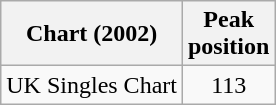<table class="wikitable sortable">
<tr>
<th>Chart (2002)</th>
<th>Peak<br>position</th>
</tr>
<tr>
<td align="left">UK Singles Chart</td>
<td style="text-align:center;">113</td>
</tr>
</table>
